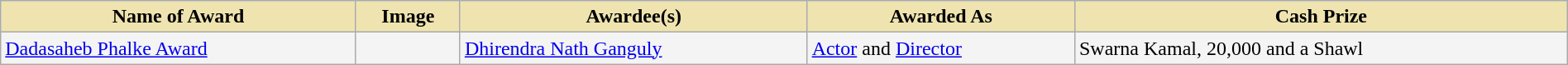<table class="wikitable" style="width:100%;">
<tr>
<th style="background-color:#EFE4B0;">Name of Award</th>
<th style="background-color:#EFE4B0;">Image</th>
<th style="background-color:#EFE4B0;">Awardee(s)</th>
<th style="background-color:#EFE4B0;">Awarded As</th>
<th style="background-color:#EFE4B0;">Cash Prize</th>
</tr>
<tr style="background-color:#F4F4F4">
<td><a href='#'>Dadasaheb Phalke Award</a></td>
<td></td>
<td><a href='#'>Dhirendra Nath Ganguly</a></td>
<td><a href='#'>Actor</a> and <a href='#'>Director</a></td>
<td>Swarna Kamal, 20,000 and a Shawl</td>
</tr>
</table>
